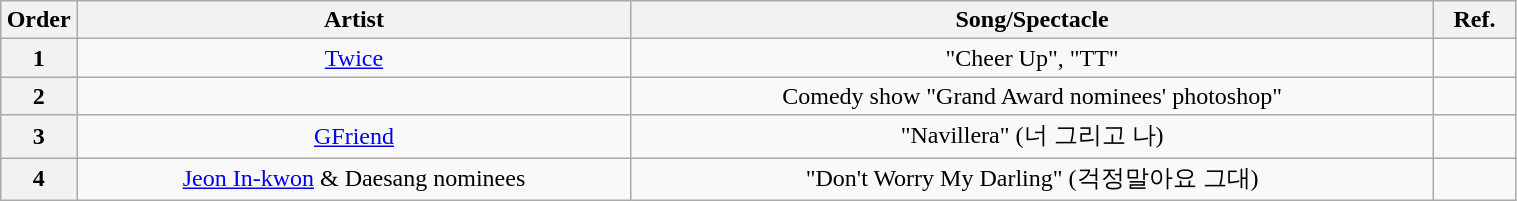<table class="wikitable" style="text-align:center; width:80%;">
<tr>
<th width="5%">Order</th>
<th>Artist</th>
<th>Song/Spectacle</th>
<th>Ref.</th>
</tr>
<tr>
<th>1</th>
<td><a href='#'>Twice</a></td>
<td>"Cheer Up", "TT" </td>
<td></td>
</tr>
<tr>
<th>2</th>
<td><br></td>
<td>Comedy show "Grand Award nominees' photoshop"</td>
<td></td>
</tr>
<tr>
<th>3</th>
<td><a href='#'>GFriend</a></td>
<td>"Navillera" (너 그리고 나)</td>
<td></td>
</tr>
<tr>
<th>4</th>
<td><a href='#'>Jeon In-kwon</a> & Daesang nominees</td>
<td>"Don't Worry My Darling" (걱정말아요 그대)</td>
<td></td>
</tr>
</table>
